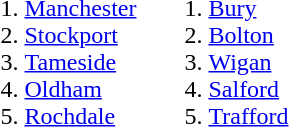<table>
<tr>
<td><ol><br><li><a href='#'>Manchester</a> 
<li><a href='#'>Stockport</a></li>
<li><a href='#'>Tameside</a></li>
<li><a href='#'>Oldham</a></li>
<li><a href='#'>Rochdale</a></li>
</ol></td>
<td></td>
<td><ol><br><li><a href='#'>Bury</a></li>
<li><a href='#'>Bolton</a></li>
<li><a href='#'>Wigan</a></li>
<li><a href='#'>Salford</a></li>
<li><a href='#'>Trafford</a></li>
</ol></td>
</tr>
<tr>
</tr>
</table>
